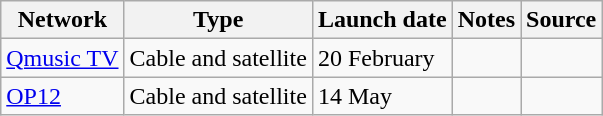<table class="wikitable sortable">
<tr>
<th>Network</th>
<th>Type</th>
<th>Launch date</th>
<th>Notes</th>
<th>Source</th>
</tr>
<tr>
<td><a href='#'>Qmusic TV</a></td>
<td>Cable and satellite</td>
<td>20 February</td>
<td></td>
<td></td>
</tr>
<tr>
<td><a href='#'>OP12</a></td>
<td>Cable and satellite</td>
<td>14 May</td>
<td></td>
<td></td>
</tr>
</table>
